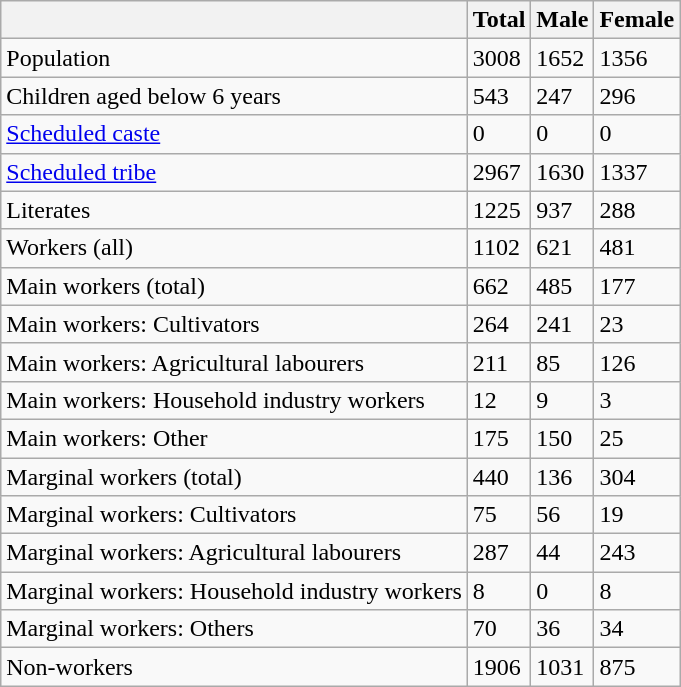<table class="wikitable sortable">
<tr>
<th></th>
<th>Total</th>
<th>Male</th>
<th>Female</th>
</tr>
<tr>
<td>Population</td>
<td>3008</td>
<td>1652</td>
<td>1356</td>
</tr>
<tr>
<td>Children aged below 6 years</td>
<td>543</td>
<td>247</td>
<td>296</td>
</tr>
<tr>
<td><a href='#'>Scheduled caste</a></td>
<td>0</td>
<td>0</td>
<td>0</td>
</tr>
<tr>
<td><a href='#'>Scheduled tribe</a></td>
<td>2967</td>
<td>1630</td>
<td>1337</td>
</tr>
<tr>
<td>Literates</td>
<td>1225</td>
<td>937</td>
<td>288</td>
</tr>
<tr>
<td>Workers (all)</td>
<td>1102</td>
<td>621</td>
<td>481</td>
</tr>
<tr>
<td>Main workers (total)</td>
<td>662</td>
<td>485</td>
<td>177</td>
</tr>
<tr>
<td>Main workers: Cultivators</td>
<td>264</td>
<td>241</td>
<td>23</td>
</tr>
<tr>
<td>Main workers: Agricultural labourers</td>
<td>211</td>
<td>85</td>
<td>126</td>
</tr>
<tr>
<td>Main workers: Household industry workers</td>
<td>12</td>
<td>9</td>
<td>3</td>
</tr>
<tr>
<td>Main workers: Other</td>
<td>175</td>
<td>150</td>
<td>25</td>
</tr>
<tr>
<td>Marginal workers (total)</td>
<td>440</td>
<td>136</td>
<td>304</td>
</tr>
<tr>
<td>Marginal workers: Cultivators</td>
<td>75</td>
<td>56</td>
<td>19</td>
</tr>
<tr>
<td>Marginal workers: Agricultural labourers</td>
<td>287</td>
<td>44</td>
<td>243</td>
</tr>
<tr>
<td>Marginal workers: Household industry workers</td>
<td>8</td>
<td>0</td>
<td>8</td>
</tr>
<tr>
<td>Marginal workers: Others</td>
<td>70</td>
<td>36</td>
<td>34</td>
</tr>
<tr>
<td>Non-workers</td>
<td>1906</td>
<td>1031</td>
<td>875</td>
</tr>
</table>
